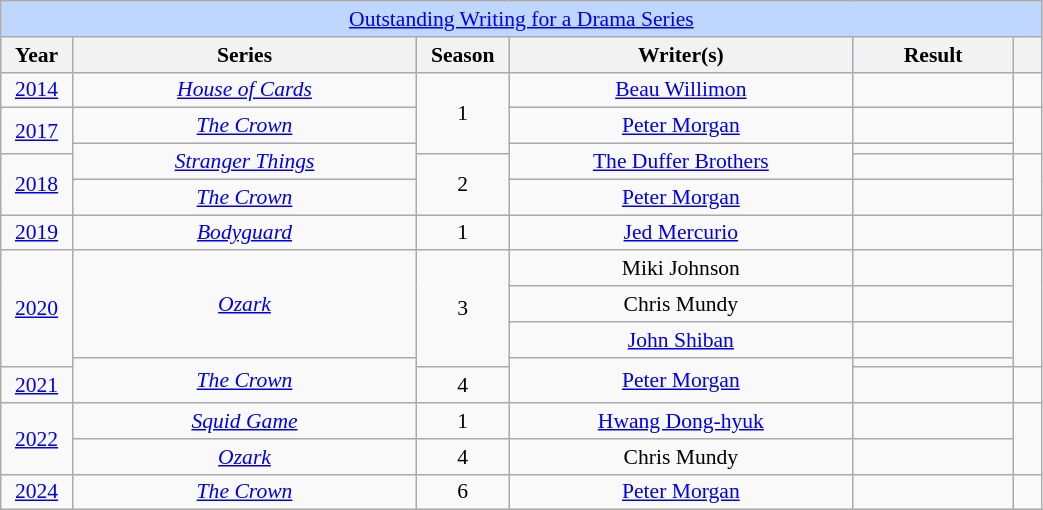<table class="wikitable plainrowheaders" style="text-align: center; font-size: 90%" width=55%>
<tr ---- bgcolor="#bfd7ff">
<td colspan=6 align=center><a href='#'>Outstanding Writing for a Drama Series</a></td>
</tr>
<tr ---- bgcolor="#bfd7ff">
<th scope="col" style="width:1%;">Year</th>
<th scope="col" style="width:12%;">Series</th>
<th scope="col" style="width:1%;">Season</th>
<th scope="col" style="width:12%;">Writer(s)</th>
<th scope="col" style="width:5%;">Result</th>
<th scope="col" style="width:1%;"></th>
</tr>
<tr>
<td><a href='#'>2014</a></td>
<td><em><a href='#'>House of Cards</a></em></td>
<td rowspan="3">1</td>
<td><a href='#'>Beau Willimon</a></td>
<td></td>
<td></td>
</tr>
<tr>
<td rowspan="2"><a href='#'>2017</a></td>
<td><em><a href='#'>The Crown</a></em></td>
<td><a href='#'>Peter Morgan</a></td>
<td></td>
<td rowspan="2"></td>
</tr>
<tr>
<td rowspan="2"><em><a href='#'>Stranger Things</a></em></td>
<td rowspan="2"><a href='#'>The Duffer Brothers</a></td>
<td></td>
</tr>
<tr>
<td rowspan="2"><a href='#'>2018</a></td>
<td rowspan="2">2</td>
<td></td>
<td rowspan="2"></td>
</tr>
<tr>
<td><em><a href='#'>The Crown</a></em></td>
<td><a href='#'>Peter Morgan</a></td>
<td></td>
</tr>
<tr>
<td><a href='#'>2019</a></td>
<td><em><a href='#'>Bodyguard</a></em></td>
<td>1</td>
<td><a href='#'>Jed Mercurio</a></td>
<td></td>
<td></td>
</tr>
<tr>
<td rowspan="4"><a href='#'>2020</a></td>
<td rowspan="3"><em><a href='#'>Ozark</a></em></td>
<td rowspan="4">3</td>
<td>Miki Johnson</td>
<td></td>
<td rowspan="4"></td>
</tr>
<tr>
<td>Chris Mundy</td>
<td></td>
</tr>
<tr>
<td><a href='#'>John Shiban</a></td>
<td></td>
</tr>
<tr>
<td rowspan="2"><em><a href='#'>The Crown</a></em></td>
<td rowspan="2"><a href='#'>Peter Morgan</a></td>
<td></td>
</tr>
<tr>
<td><a href='#'>2021</a></td>
<td>4</td>
<td></td>
<td></td>
</tr>
<tr>
<td rowspan="2"><a href='#'>2022</a></td>
<td><em><a href='#'>Squid Game</a></em></td>
<td>1</td>
<td><a href='#'>Hwang Dong-hyuk</a></td>
<td></td>
<td rowspan="2"></td>
</tr>
<tr>
<td><em><a href='#'>Ozark</a></em></td>
<td>4</td>
<td>Chris Mundy</td>
<td></td>
</tr>
<tr>
<td><a href='#'>2024</a></td>
<td><em><a href='#'>The Crown</a></em></td>
<td>6</td>
<td><a href='#'>Peter Morgan</a></td>
<td></td>
<td></td>
</tr>
</table>
